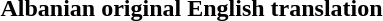<table>
<tr>
<th>Albanian original</th>
<th>English translation</th>
</tr>
<tr style="white-space:nowrap;">
<td><br><table>
<tr>
<th></th>
<th></th>
</tr>
<tr style="vertical-align:top; white-space:nowrap;">
<td></td>
<td></td>
</tr>
</table>
</td>
<td></td>
</tr>
</table>
